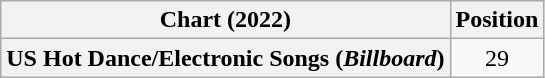<table class="wikitable plainrowheaders" style="text-align:center">
<tr>
<th scope="col">Chart (2022)</th>
<th scope="col">Position</th>
</tr>
<tr>
<th scope="row">US Hot Dance/Electronic Songs (<em>Billboard</em>)</th>
<td>29</td>
</tr>
</table>
